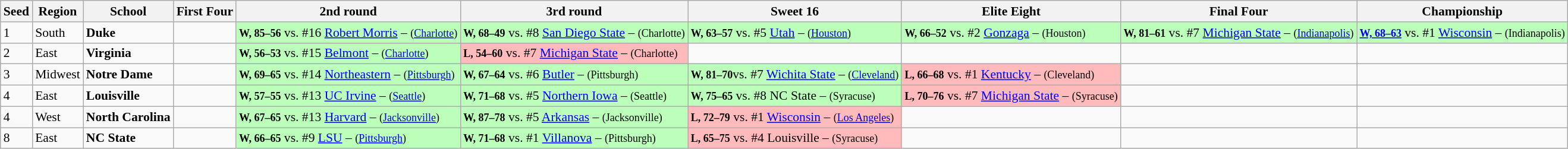<table class="sortable wikitable" style="white-space:nowrap; font-size:90%;">
<tr>
<th>Seed</th>
<th>Region</th>
<th>School</th>
<th>First Four</th>
<th>2nd round</th>
<th>3rd round</th>
<th>Sweet 16</th>
<th>Elite Eight</th>
<th>Final Four</th>
<th>Championship</th>
</tr>
<tr>
<td>1</td>
<td>South</td>
<td><strong>Duke</strong></td>
<td></td>
<td style="background:#bfb;"><small><strong>W, 85–56</strong></small> vs. #16 <a href='#'>Robert Morris</a> – <small>(<a href='#'>Charlotte</a>)</small></td>
<td style="background:#bfb;"><small><strong>W, 68–49</strong></small> vs. #8 <a href='#'>San Diego State</a> – <small>(Charlotte)</small></td>
<td style="background:#bfb;"><small><strong>W, 63–57</strong></small> vs. #5 <a href='#'>Utah</a> – <small>(<a href='#'>Houston</a>)</small></td>
<td style="background:#bfb;"><small><strong>W, 66–52</strong></small> vs. #2 <a href='#'>Gonzaga</a> – <small>(Houston)</small></td>
<td style="background:#bfb;"><small><strong>W, 81–61</strong></small> vs. #7 <a href='#'>Michigan State</a> – <small>(<a href='#'>Indianapolis</a>)</small></td>
<td style="background:#bfb;"><small><strong><a href='#'>W, 68–63</a></strong></small> vs. #1 <a href='#'>Wisconsin</a> – <small>(Indianapolis)</small></td>
</tr>
<tr>
<td>2</td>
<td>East</td>
<td><strong>Virginia</strong></td>
<td></td>
<td style="background:#bfb;"><small><strong>W, 56–53</strong></small> vs. #15 <a href='#'>Belmont</a> – <small>(<a href='#'>Charlotte</a>)</small></td>
<td style="background:#fbb;"><small><strong>L, 54–60</strong></small> vs. #7 <a href='#'>Michigan State</a> – <small>(Charlotte)</small></td>
<td></td>
<td></td>
<td></td>
<td></td>
</tr>
<tr>
<td>3</td>
<td>Midwest</td>
<td><strong>Notre Dame</strong></td>
<td></td>
<td style="background:#bfb;"><small><strong>W, 69–65</strong></small> vs. #14 <a href='#'>Northeastern</a> – <small>(<a href='#'>Pittsburgh</a>)</small></td>
<td style="background:#bfb;"><small><strong>W, 67–64</strong></small> vs. #6 <a href='#'>Butler</a> – <small>(Pittsburgh)</small></td>
<td style="background:#bfb;"><small><strong>W, 81–70</strong></small>vs. #7 <a href='#'>Wichita State</a> – <small>(<a href='#'>Cleveland</a>)</small></td>
<td style="background:#fbb;"><small><strong>L, 66–68</strong></small> vs. #1 <a href='#'>Kentucky</a> – <small>(Cleveland)</small></td>
<td></td>
<td></td>
</tr>
<tr>
<td>4</td>
<td>East</td>
<td><strong>Louisville</strong></td>
<td></td>
<td style="background:#bfb;"><small><strong>W, 57–55</strong></small> vs. #13 <a href='#'>UC Irvine</a> – <small>(<a href='#'>Seattle</a>)</small></td>
<td style="background:#bfb;"><small><strong>W, 71–68</strong></small> vs. #5 <a href='#'>Northern Iowa</a> – <small>(Seattle)</small></td>
<td style="background:#bfb;"><small><strong>W, 75–65</strong></small> vs. #8 NC State – <small>(Syracuse)</small></td>
<td style="background:#fbb;"><small><strong>L, 70–76</strong></small> vs. #7 <a href='#'>Michigan State</a> – <small>(Syracuse)</small></td>
<td></td>
<td></td>
</tr>
<tr>
<td>4</td>
<td>West</td>
<td><strong>North Carolina</strong></td>
<td></td>
<td style="background:#bfb;"><small><strong>W, 67–65</strong></small> vs. #13 <a href='#'>Harvard</a> – <small>(<a href='#'>Jacksonville</a>)</small></td>
<td style="background:#bfb;"><small><strong>W, 87–78</strong></small> vs. #5 <a href='#'>Arkansas</a> – <small>(Jacksonville)</small></td>
<td style="background:#fbb;"><small><strong>L, 72–79</strong></small> vs. #1 <a href='#'>Wisconsin</a> – <small>(<a href='#'>Los Angeles</a>)</small></td>
<td></td>
<td></td>
<td></td>
</tr>
<tr>
<td>8</td>
<td>East</td>
<td><strong>NC State</strong></td>
<td></td>
<td style="background:#bfb;"><small><strong>W, 66–65</strong></small> vs. #9 <a href='#'>LSU</a> – <small>(<a href='#'>Pittsburgh</a>)</small></td>
<td style="background:#bfb;"><small><strong>W, 71–68</strong></small> vs. #1 <a href='#'>Villanova</a> – <small>(Pittsburgh)</small></td>
<td style="background:#fbb;"><small><strong>L, 65–75</strong></small> vs. #4 Louisville – <small>(Syracuse)</small></td>
<td></td>
<td></td>
<td></td>
</tr>
</table>
